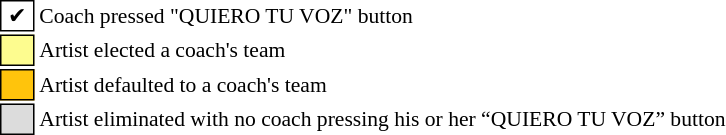<table class="toccolours" style="font-size: 90%; white-space: nowrap">
<tr>
<td style="background:white; border:1px solid black"> ✔ </td>
<td>Coach pressed "QUIERO TU VOZ" button</td>
</tr>
<tr>
<td style="background:#fdfc8f; border:1px solid black">    </td>
<td>Artist elected a coach's team</td>
</tr>
<tr>
<td style="background:#ffc40c; border:1px solid black">    </td>
<td>Artist defaulted to a coach's team</td>
</tr>
<tr>
<td style="background:#dcdcdc; border:1px solid black">    </td>
<td>Artist eliminated with no coach pressing his or her “QUIERO TU VOZ” button</td>
</tr>
</table>
